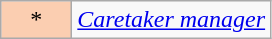<table class="wikitable">
<tr>
<td width="40px" bgcolor="#FBCEB1" align="center">*</td>
<td><em><a href='#'>Caretaker manager</a></em></td>
</tr>
</table>
